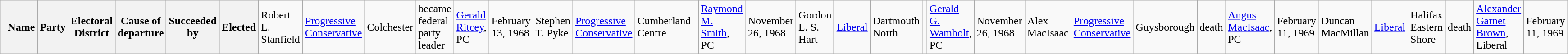<table class="wikitable">
<tr>
<th></th>
<th>Name</th>
<th>Party</th>
<th>Electoral District</th>
<th>Cause of departure</th>
<th>Succeeded by</th>
<th>Elected<br></th>
<td>Robert L. Stanfield</td>
<td><a href='#'>Progressive Conservative</a></td>
<td>Colchester</td>
<td>became federal party leader</td>
<td><a href='#'>Gerald Ritcey</a>, PC</td>
<td>February 13, 1968<br></td>
<td>Stephen T. Pyke</td>
<td><a href='#'>Progressive Conservative</a></td>
<td>Cumberland Centre</td>
<td></td>
<td><a href='#'>Raymond M. Smith</a>, PC</td>
<td>November 26, 1968<br></td>
<td>Gordon L. S. Hart</td>
<td><a href='#'>Liberal</a></td>
<td>Dartmouth North</td>
<td></td>
<td><a href='#'>Gerald G. Wambolt</a>, PC</td>
<td>November 26, 1968<br></td>
<td>Alex MacIsaac</td>
<td><a href='#'>Progressive Conservative</a></td>
<td>Guysborough</td>
<td>death</td>
<td><a href='#'>Angus MacIsaac</a>, PC</td>
<td>February 11, 1969<br></td>
<td>Duncan MacMillan</td>
<td><a href='#'>Liberal</a></td>
<td>Halifax Eastern Shore</td>
<td>death</td>
<td><a href='#'>Alexander Garnet Brown</a>, Liberal</td>
<td>February 11, 1969</td>
</tr>
</table>
